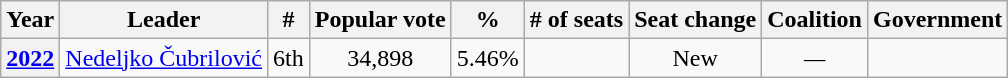<table class="wikitable" style="text-align:center">
<tr>
<th>Year</th>
<th>Leader</th>
<th>#</th>
<th>Popular vote</th>
<th>%</th>
<th># of seats</th>
<th>Seat change</th>
<th>Coalition</th>
<th>Government</th>
</tr>
<tr>
<th><a href='#'>2022</a></th>
<td><a href='#'>Nedeljko Čubrilović</a></td>
<td>6th</td>
<td>34,898</td>
<td>5.46%</td>
<td></td>
<td>New</td>
<td><em>—</em></td>
<td></td>
</tr>
</table>
